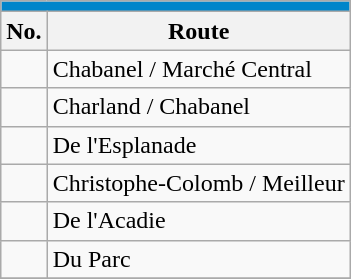<table align=center class="wikitable">
<tr>
<th style="background: #0085CA; font-size:100%; color:#FFFFFF;"colspan="4"><a href='#'></a></th>
</tr>
<tr>
<th>No.</th>
<th>Route</th>
</tr>
<tr>
<td></td>
<td>Chabanel / Marché Central</td>
</tr>
<tr>
<td></td>
<td>Charland / Chabanel</td>
</tr>
<tr>
<td></td>
<td>De l'Esplanade</td>
</tr>
<tr>
<td></td>
<td>Christophe-Colomb / Meilleur</td>
</tr>
<tr>
<td></td>
<td>De l'Acadie</td>
</tr>
<tr>
<td {{Avoid wrap> </td>
<td>Du Parc</td>
</tr>
<tr>
</tr>
</table>
